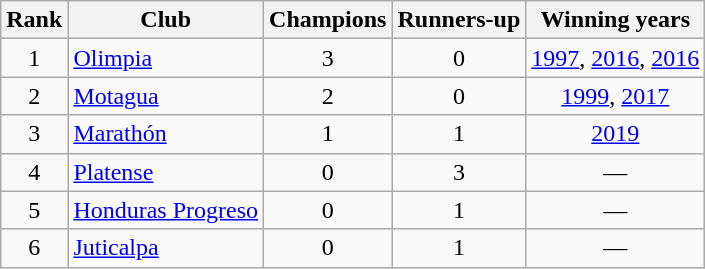<table class=wikitable>
<tr>
<th>Rank</th>
<th>Club</th>
<th>Champions</th>
<th>Runners-up</th>
<th>Winning years</th>
</tr>
<tr>
<td align=center>1</td>
<td><a href='#'>Olimpia</a></td>
<td align=center>3</td>
<td align=center>0</td>
<td align=center><a href='#'>1997</a>, <a href='#'>2016</a>, <a href='#'>2016</a></td>
</tr>
<tr>
<td align=center>2</td>
<td><a href='#'>Motagua</a></td>
<td align=center>2</td>
<td align=center>0</td>
<td align=center><a href='#'>1999</a>, <a href='#'>2017</a></td>
</tr>
<tr>
<td align=center>3</td>
<td><a href='#'>Marathón</a></td>
<td align=center>1</td>
<td align=center>1</td>
<td align=center><a href='#'>2019</a></td>
</tr>
<tr>
<td align=center>4</td>
<td><a href='#'>Platense</a></td>
<td align=center>0</td>
<td align=center>3</td>
<td align=center>—</td>
</tr>
<tr>
<td align=center>5</td>
<td><a href='#'>Honduras Progreso</a></td>
<td align=center>0</td>
<td align=center>1</td>
<td align=center>—</td>
</tr>
<tr>
<td align=center>6</td>
<td><a href='#'>Juticalpa</a></td>
<td align=center>0</td>
<td align=center>1</td>
<td align=center>—</td>
</tr>
</table>
